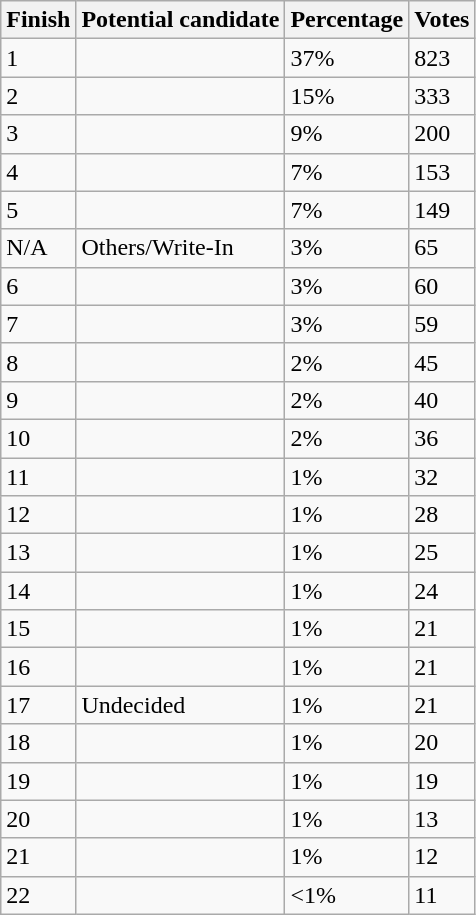<table class="wikitable sortable">
<tr>
<th>Finish</th>
<th>Potential candidate</th>
<th>Percentage</th>
<th>Votes</th>
</tr>
<tr>
<td>1</td>
<td></td>
<td>37%</td>
<td>823</td>
</tr>
<tr>
<td>2</td>
<td></td>
<td>15%</td>
<td>333</td>
</tr>
<tr>
<td>3</td>
<td></td>
<td>9%</td>
<td>200</td>
</tr>
<tr>
<td>4</td>
<td></td>
<td>7%</td>
<td>153</td>
</tr>
<tr>
<td>5</td>
<td></td>
<td>7%</td>
<td>149</td>
</tr>
<tr>
<td>N/A</td>
<td>Others/Write-In</td>
<td>3%</td>
<td>65</td>
</tr>
<tr>
<td>6</td>
<td></td>
<td>3%</td>
<td>60</td>
</tr>
<tr>
<td>7</td>
<td></td>
<td>3%</td>
<td>59</td>
</tr>
<tr>
<td>8</td>
<td></td>
<td>2%</td>
<td>45</td>
</tr>
<tr>
<td>9</td>
<td></td>
<td>2%</td>
<td>40</td>
</tr>
<tr>
<td>10</td>
<td></td>
<td>2%</td>
<td>36</td>
</tr>
<tr>
<td>11</td>
<td></td>
<td>1%</td>
<td>32</td>
</tr>
<tr>
<td>12</td>
<td></td>
<td>1%</td>
<td>28</td>
</tr>
<tr>
<td>13</td>
<td></td>
<td>1%</td>
<td>25</td>
</tr>
<tr>
<td>14</td>
<td></td>
<td>1%</td>
<td>24</td>
</tr>
<tr>
<td>15</td>
<td></td>
<td>1%</td>
<td>21</td>
</tr>
<tr>
<td>16</td>
<td></td>
<td>1%</td>
<td>21</td>
</tr>
<tr>
<td>17</td>
<td>Undecided</td>
<td>1%</td>
<td>21</td>
</tr>
<tr>
<td>18</td>
<td></td>
<td>1%</td>
<td>20</td>
</tr>
<tr>
<td>19</td>
<td></td>
<td>1%</td>
<td>19</td>
</tr>
<tr>
<td>20</td>
<td></td>
<td>1%</td>
<td>13</td>
</tr>
<tr>
<td>21</td>
<td></td>
<td>1%</td>
<td>12</td>
</tr>
<tr>
<td>22</td>
<td></td>
<td><1%</td>
<td>11</td>
</tr>
</table>
